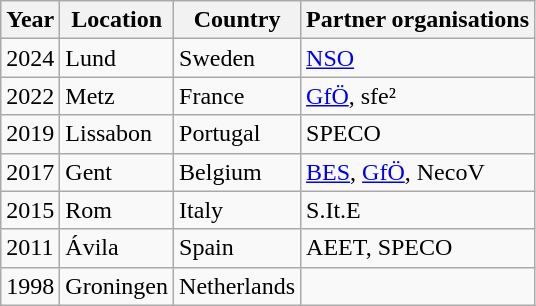<table class="wikitable mw-collapsible">
<tr>
<th>Year</th>
<th>Location</th>
<th>Country</th>
<th>Partner organisations</th>
</tr>
<tr>
<td>2024</td>
<td>Lund</td>
<td>Sweden</td>
<td><a href='#'>NSO</a></td>
</tr>
<tr>
<td>2022</td>
<td>Metz</td>
<td>France</td>
<td><a href='#'>GfÖ</a>, sfe²</td>
</tr>
<tr>
<td>2019</td>
<td>Lissabon</td>
<td>Portugal</td>
<td>SPECO</td>
</tr>
<tr>
<td>2017</td>
<td>Gent</td>
<td>Belgium</td>
<td><a href='#'>BES</a>, <a href='#'>GfÖ</a>, NecoV</td>
</tr>
<tr>
<td>2015</td>
<td>Rom</td>
<td>Italy</td>
<td>S.It.E</td>
</tr>
<tr>
<td>2011</td>
<td>Ávila</td>
<td>Spain</td>
<td>AEET, SPECO</td>
</tr>
<tr>
<td>1998</td>
<td>Groningen</td>
<td>Netherlands</td>
<td></td>
</tr>
</table>
